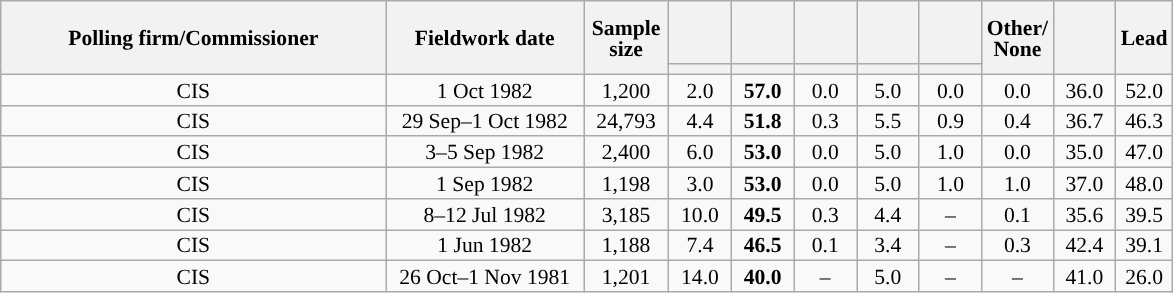<table class="wikitable collapsible collapsed" style="text-align:center; font-size:90%; line-height:14px;">
<tr style="height:42px;">
<th style="width:250px;" rowspan="2">Polling firm/Commissioner</th>
<th style="width:125px;" rowspan="2">Fieldwork date</th>
<th style="width:50px;" rowspan="2">Sample size</th>
<th style="width:35px;"></th>
<th style="width:35px;"></th>
<th style="width:35px;"></th>
<th style="width:35px;"></th>
<th style="width:35px;"></th>
<th style="width:35px;" rowspan="2">Other/<br>None</th>
<th style="width:35px;" rowspan="2"></th>
<th style="width:30px;" rowspan="2">Lead</th>
</tr>
<tr>
<th style="color:inherit;background:"></th>
<th style="color:inherit;background:"></th>
<th style="color:inherit;background:"></th>
<th style="color:inherit;background:"></th>
<th style="color:inherit;background:"></th>
</tr>
<tr>
<td>CIS</td>
<td>1 Oct 1982</td>
<td>1,200</td>
<td>2.0</td>
<td><strong>57.0</strong></td>
<td>0.0</td>
<td>5.0</td>
<td>0.0</td>
<td>0.0</td>
<td>36.0</td>
<td style="background:">52.0</td>
</tr>
<tr>
<td>CIS</td>
<td>29 Sep–1 Oct 1982</td>
<td>24,793</td>
<td>4.4</td>
<td><strong>51.8</strong></td>
<td>0.3</td>
<td>5.5</td>
<td>0.9</td>
<td>0.4</td>
<td>36.7</td>
<td style="background:">46.3</td>
</tr>
<tr>
<td>CIS</td>
<td>3–5 Sep 1982</td>
<td>2,400</td>
<td>6.0</td>
<td><strong>53.0</strong></td>
<td>0.0</td>
<td>5.0</td>
<td>1.0</td>
<td>0.0</td>
<td>35.0</td>
<td style="background:">47.0</td>
</tr>
<tr>
<td>CIS</td>
<td>1 Sep 1982</td>
<td>1,198</td>
<td>3.0</td>
<td><strong>53.0</strong></td>
<td>0.0</td>
<td>5.0</td>
<td>1.0</td>
<td>1.0</td>
<td>37.0</td>
<td style="background:">48.0</td>
</tr>
<tr>
<td>CIS</td>
<td>8–12 Jul 1982</td>
<td>3,185</td>
<td>10.0</td>
<td><strong>49.5</strong></td>
<td>0.3</td>
<td>4.4</td>
<td>–</td>
<td>0.1</td>
<td>35.6</td>
<td style="background:">39.5</td>
</tr>
<tr>
<td>CIS</td>
<td>1 Jun 1982</td>
<td>1,188</td>
<td>7.4</td>
<td><strong>46.5</strong></td>
<td>0.1</td>
<td>3.4</td>
<td>–</td>
<td>0.3</td>
<td>42.4</td>
<td style="background:">39.1</td>
</tr>
<tr>
<td>CIS</td>
<td>26 Oct–1 Nov 1981</td>
<td>1,201</td>
<td>14.0</td>
<td><strong>40.0</strong></td>
<td>–</td>
<td>5.0</td>
<td>–</td>
<td>–</td>
<td>41.0</td>
<td style="background:">26.0</td>
</tr>
</table>
